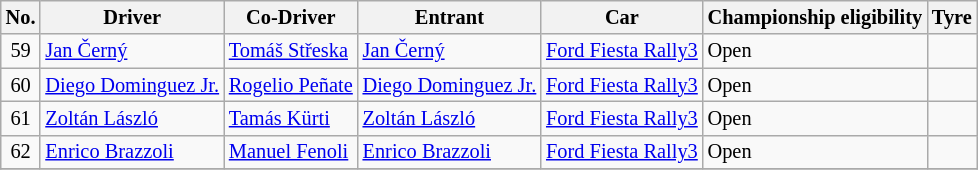<table class="wikitable" style="font-size: 85%;">
<tr>
<th>No.</th>
<th>Driver</th>
<th>Co-Driver</th>
<th>Entrant</th>
<th>Car</th>
<th>Championship eligibility</th>
<th>Tyre</th>
</tr>
<tr>
<td align="center">59</td>
<td> <a href='#'>Jan Černý</a></td>
<td> <a href='#'>Tomáš Střeska</a></td>
<td> <a href='#'>Jan Černý</a></td>
<td><a href='#'>Ford Fiesta Rally3</a></td>
<td>Open</td>
<td align="center"></td>
</tr>
<tr>
<td align="center">60</td>
<td> <a href='#'>Diego Dominguez Jr.</a></td>
<td> <a href='#'>Rogelio Peñate</a></td>
<td> <a href='#'>Diego Dominguez Jr.</a></td>
<td><a href='#'>Ford Fiesta Rally3</a></td>
<td>Open</td>
<td align="center"></td>
</tr>
<tr>
<td align="center">61</td>
<td> <a href='#'>Zoltán László</a></td>
<td> <a href='#'>Tamás Kürti</a></td>
<td> <a href='#'>Zoltán László</a></td>
<td><a href='#'>Ford Fiesta Rally3</a></td>
<td>Open</td>
<td align="center"></td>
</tr>
<tr>
<td align="center">62</td>
<td> <a href='#'>Enrico Brazzoli</a></td>
<td> <a href='#'>Manuel Fenoli</a></td>
<td> <a href='#'>Enrico Brazzoli</a></td>
<td><a href='#'>Ford Fiesta Rally3</a></td>
<td>Open</td>
<td align="center"></td>
</tr>
<tr>
</tr>
</table>
